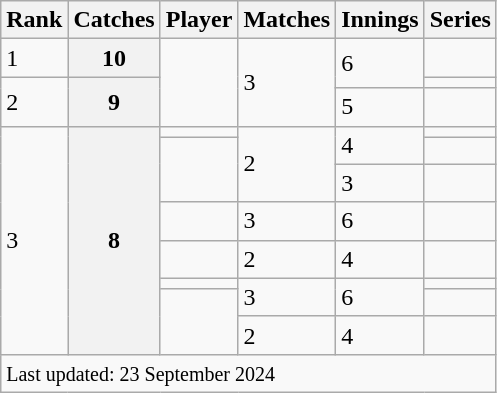<table class="wikitable plainrowheaders sortable">
<tr>
<th>Rank</th>
<th>Catches</th>
<th>Player</th>
<th>Matches</th>
<th>Innings</th>
<th>Series</th>
</tr>
<tr>
<td>1</td>
<th>10</th>
<td rowspan=3></td>
<td rowspan=3>3</td>
<td rowspan=2>6</td>
<td></td>
</tr>
<tr>
<td rowspan=2>2</td>
<th rowspan=2>9</th>
<td></td>
</tr>
<tr>
<td>5</td>
<td></td>
</tr>
<tr>
<td rowspan=8>3</td>
<th rowspan=8>8</th>
<td></td>
<td rowspan=3>2</td>
<td rowspan=2>4</td>
<td></td>
</tr>
<tr>
<td rowspan=2></td>
<td></td>
</tr>
<tr>
<td>3</td>
<td></td>
</tr>
<tr>
<td></td>
<td>3</td>
<td>6</td>
<td></td>
</tr>
<tr>
<td></td>
<td>2</td>
<td>4</td>
<td></td>
</tr>
<tr>
<td></td>
<td rowspan=2>3</td>
<td rowspan="2">6</td>
<td></td>
</tr>
<tr>
<td rowspan=2></td>
<td></td>
</tr>
<tr>
<td>2</td>
<td>4</td>
<td></td>
</tr>
<tr class=sortbottom>
<td colspan=6><small>Last updated: 23 September 2024</small></td>
</tr>
</table>
